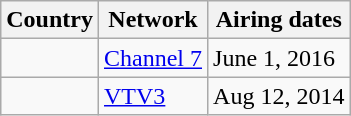<table class="wikitable">
<tr>
<th>Country</th>
<th>Network</th>
<th>Airing dates</th>
</tr>
<tr>
<td></td>
<td><a href='#'>Channel 7</a></td>
<td>June 1, 2016</td>
</tr>
<tr>
<td></td>
<td><a href='#'>VTV3</a></td>
<td>Aug 12, 2014</td>
</tr>
</table>
